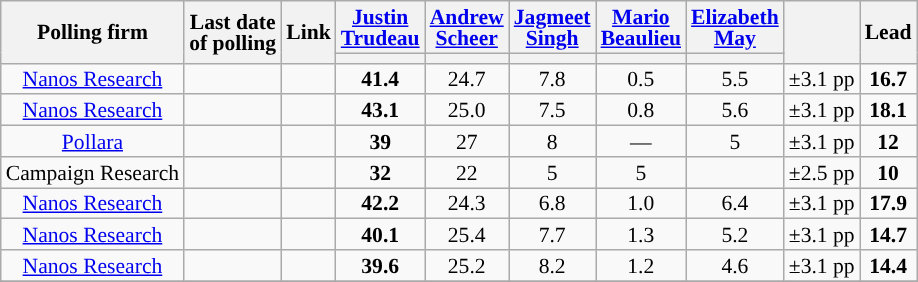<table class="wikitable sortable mw-datatable" style="text-align:center;font-size:90%;line-height:14px;">
<tr>
<th rowspan="2">Polling firm</th>
<th rowspan="2">Last date<br>of polling</th>
<th rowspan="2">Link</th>
<th class="unsortable" style="width:40px;"><a href='#'>Justin Trudeau</a></th>
<th class="unsortable" style="width:40px;"><a href='#'>Andrew Scheer</a></th>
<th class="unsortable" style="width:40px;"><a href='#'>Jagmeet Singh</a></th>
<th class="unsortable" style="width:40px;"><a href='#'>Mario Beaulieu</a></th>
<th class="unsortable" style="width:40px;"><a href='#'>Elizabeth May</a></th>
<th rowspan="2"></th>
<th rowspan="2">Lead</th>
</tr>
<tr style="background:#e9e9e9;">
<th style="background-color:"></th>
<th style="background-color:"></th>
<th style="background-color:"></th>
<th style="background-color:"></th>
<th style="background-color:"></th>
</tr>
<tr>
<td><a href='#'>Nanos Research</a></td>
<td></td>
<td></td>
<td><strong>41.4</strong></td>
<td>24.7</td>
<td>7.8</td>
<td>0.5</td>
<td>5.5</td>
<td>±3.1 pp</td>
<td><strong>16.7</strong></td>
</tr>
<tr>
<td><a href='#'>Nanos Research</a></td>
<td></td>
<td></td>
<td><strong>43.1</strong></td>
<td>25.0</td>
<td>7.5</td>
<td>0.8</td>
<td>5.6</td>
<td>±3.1 pp</td>
<td><strong>18.1</strong></td>
</tr>
<tr>
<td><a href='#'>Pollara</a></td>
<td></td>
<td></td>
<td><strong>39</strong></td>
<td>27</td>
<td>8</td>
<td>—</td>
<td>5</td>
<td>±3.1 pp</td>
<td><strong>12</strong></td>
</tr>
<tr>
<td>Campaign Research</td>
<td></td>
<td></td>
<td><strong>32</strong></td>
<td>22</td>
<td>5</td>
<td>5</td>
<td></td>
<td>±2.5 pp</td>
<td><strong>10</strong></td>
</tr>
<tr>
<td><a href='#'>Nanos Research</a></td>
<td></td>
<td></td>
<td><strong>42.2</strong></td>
<td>24.3</td>
<td>6.8</td>
<td>1.0</td>
<td>6.4</td>
<td>±3.1 pp</td>
<td><strong>17.9</strong></td>
</tr>
<tr>
<td><a href='#'>Nanos Research</a></td>
<td></td>
<td></td>
<td><strong>40.1</strong></td>
<td>25.4</td>
<td>7.7</td>
<td>1.3</td>
<td>5.2</td>
<td>±3.1 pp</td>
<td><strong>14.7</strong></td>
</tr>
<tr>
<td><a href='#'>Nanos Research</a></td>
<td></td>
<td></td>
<td><strong>39.6</strong></td>
<td>25.2</td>
<td>8.2</td>
<td>1.2</td>
<td>4.6</td>
<td>±3.1 pp</td>
<td><strong>14.4</strong></td>
</tr>
<tr>
</tr>
</table>
